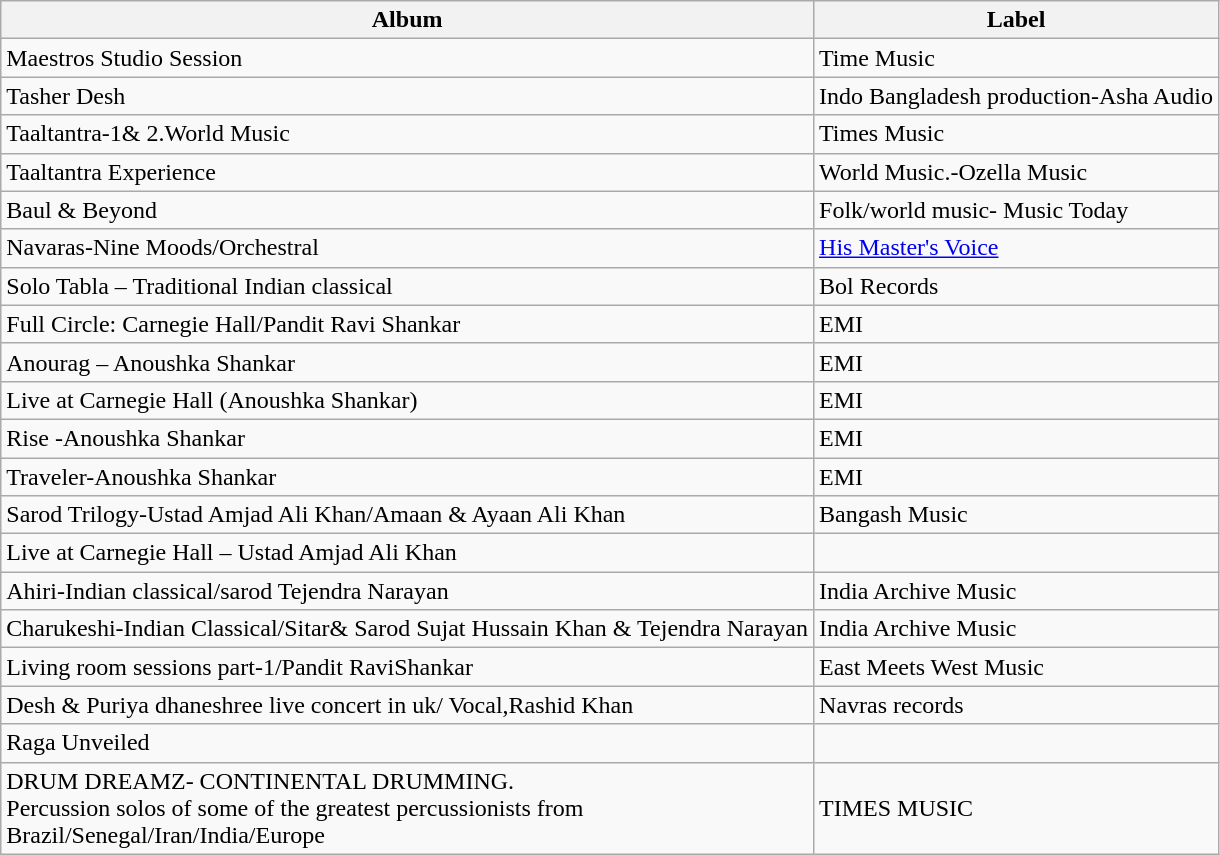<table class="wikitable">
<tr>
<th>Album</th>
<th>Label</th>
</tr>
<tr>
<td>Maestros Studio Session</td>
<td>Time Music</td>
</tr>
<tr>
<td>Tasher Desh</td>
<td>Indo Bangladesh production-Asha Audio</td>
</tr>
<tr>
<td>Taaltantra-1& 2.World Music</td>
<td>Times Music</td>
</tr>
<tr>
<td>Taaltantra Experience</td>
<td>World Music.-Ozella Music</td>
</tr>
<tr>
<td>Baul & Beyond</td>
<td>Folk/world music- Music Today</td>
</tr>
<tr>
<td>Navaras-Nine Moods/Orchestral</td>
<td><a href='#'>His Master's Voice</a></td>
</tr>
<tr>
<td>Solo Tabla – Traditional Indian classical</td>
<td>Bol Records</td>
</tr>
<tr>
<td>Full Circle: Carnegie Hall/Pandit Ravi Shankar</td>
<td>EMI</td>
</tr>
<tr>
<td>Anourag – Anoushka Shankar</td>
<td>EMI</td>
</tr>
<tr>
<td>Live at Carnegie Hall (Anoushka Shankar)</td>
<td>EMI</td>
</tr>
<tr>
<td>Rise -Anoushka Shankar</td>
<td>EMI</td>
</tr>
<tr>
<td>Traveler-Anoushka Shankar</td>
<td>EMI</td>
</tr>
<tr>
<td>Sarod Trilogy-Ustad Amjad Ali Khan/Amaan & Ayaan Ali Khan</td>
<td>Bangash Music</td>
</tr>
<tr>
<td>Live at Carnegie Hall – Ustad Amjad Ali Khan</td>
<td></td>
</tr>
<tr>
<td>Ahiri-Indian classical/sarod Tejendra Narayan</td>
<td>India Archive Music</td>
</tr>
<tr>
<td>Charukeshi-Indian Classical/Sitar& Sarod Sujat Hussain Khan & Tejendra Narayan</td>
<td>India Archive Music</td>
</tr>
<tr>
<td>Living room sessions part-1/Pandit RaviShankar</td>
<td>East Meets West Music</td>
</tr>
<tr>
<td>Desh & Puriya dhaneshree live concert in uk/ Vocal,Rashid Khan</td>
<td>Navras records</td>
</tr>
<tr>
<td>Raga Unveiled</td>
<td></td>
</tr>
<tr>
<td>DRUM DREAMZ- CONTINENTAL DRUMMING.<br>Percussion solos of some of the greatest percussionists from<br>Brazil/Senegal/Iran/India/Europe</td>
<td>TIMES MUSIC</td>
</tr>
</table>
